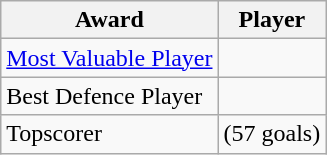<table class="wikitable">
<tr>
<th>Award</th>
<th>Player</th>
</tr>
<tr>
<td><a href='#'>Most Valuable Player</a></td>
<td></td>
</tr>
<tr>
<td>Best Defence Player</td>
<td></td>
</tr>
<tr>
<td>Topscorer</td>
<td> (57 goals)</td>
</tr>
</table>
